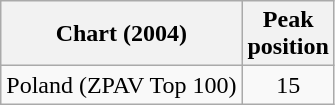<table class="wikitable sortable">
<tr>
<th>Chart (2004)</th>
<th>Peak<br>position</th>
</tr>
<tr>
<td>Poland (ZPAV Top 100)</td>
<td style="text-align:center;">15</td>
</tr>
</table>
